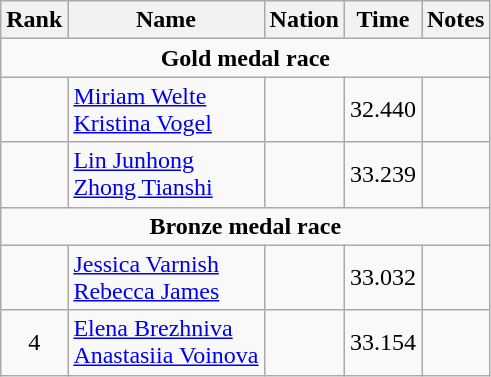<table class="wikitable sortable" style="text-align:center">
<tr>
<th>Rank</th>
<th>Name</th>
<th>Nation</th>
<th>Time</th>
<th>Notes</th>
</tr>
<tr>
<td colspan=5><strong>Gold medal race</strong></td>
</tr>
<tr>
<td></td>
<td align=left><a href='#'>Miriam Welte</a><br><a href='#'>Kristina Vogel</a></td>
<td align=left></td>
<td>32.440</td>
<td></td>
</tr>
<tr>
<td></td>
<td align=left><a href='#'>Lin Junhong</a><br><a href='#'>Zhong Tianshi</a></td>
<td align=left></td>
<td>33.239</td>
<td></td>
</tr>
<tr>
<td colspan=5><strong>Bronze medal race</strong></td>
</tr>
<tr>
<td></td>
<td align=left><a href='#'>Jessica Varnish</a><br><a href='#'>Rebecca James</a></td>
<td align=left></td>
<td>33.032</td>
<td></td>
</tr>
<tr>
<td>4</td>
<td align=left><a href='#'>Elena Brezhniva</a><br><a href='#'>Anastasiia Voinova</a></td>
<td align=left></td>
<td>33.154</td>
<td></td>
</tr>
</table>
